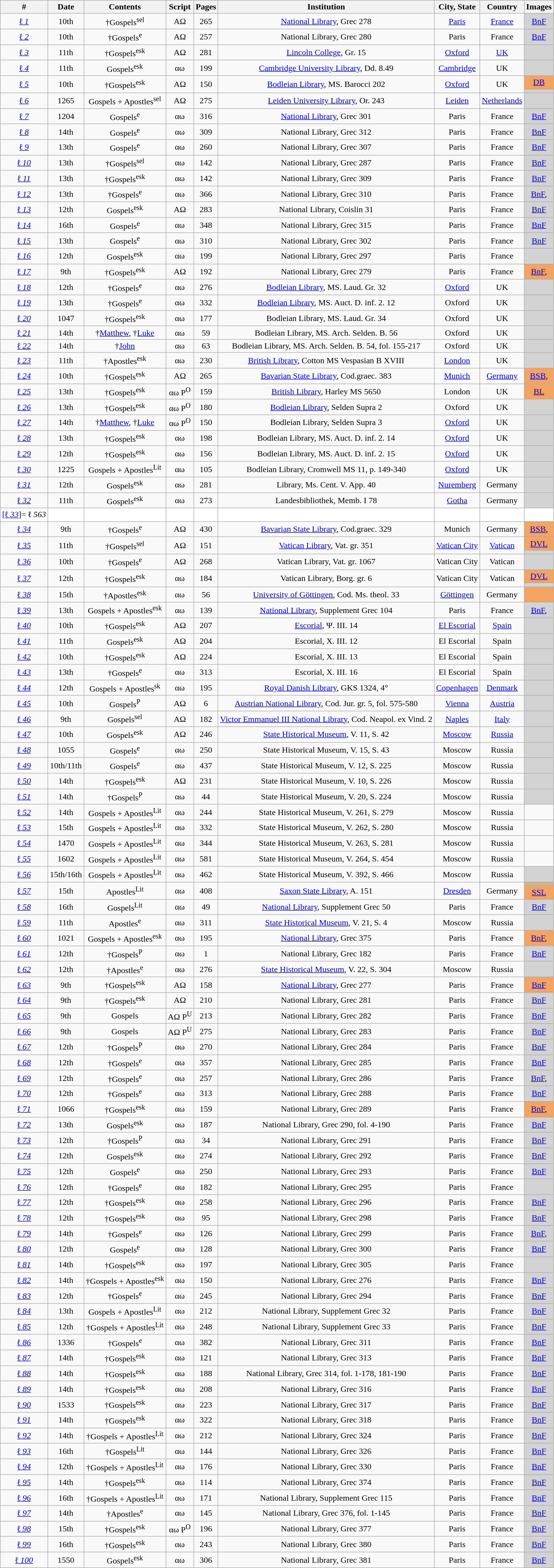<table class="wikitable sortable" style="text-align:center">
<tr>
<th>#</th>
<th>Date</th>
<th>Contents</th>
<th>Script</th>
<th>Pages</th>
<th>Institution</th>
<th>City, State</th>
<th>Country</th>
<th>Images</th>
</tr>
<tr>
<td><a href='#'><strong>ℓ</strong> <em>1</em></a></td>
<td>10th</td>
<td>†Gospels<sup>sel</sup></td>
<td>ΑΩ</td>
<td>265</td>
<td><a href='#'>National Library</a>, Grec 278</td>
<td><a href='#'>Paris</a></td>
<td><a href='#'>France</a></td>
<td bgcolor="lightgray"><a href='#'>BnF</a></td>
</tr>
<tr>
<td><a href='#'><strong>ℓ</strong> <em>2</em></a></td>
<td>10th</td>
<td>†Gospels<sup>e</sup></td>
<td>ΑΩ</td>
<td>257</td>
<td>National Library, Grec 280</td>
<td>Paris</td>
<td>France</td>
<td bgcolor="lightgray"><a href='#'>BnF</a></td>
</tr>
<tr>
<td><a href='#'><strong>ℓ</strong> <em>3</em></a></td>
<td>11th</td>
<td>†Gospels<sup>esk</sup></td>
<td>ΑΩ</td>
<td>281</td>
<td><a href='#'>Lincoln College</a>, Gr. 15</td>
<td><a href='#'>Oxford</a></td>
<td><a href='#'>UK</a></td>
<td bgcolor="lightgray"></td>
</tr>
<tr>
<td><a href='#'><strong>ℓ</strong> <em>4</em></a></td>
<td>11th</td>
<td>Gospels<sup>esk</sup></td>
<td>αω</td>
<td>199</td>
<td><a href='#'>Cambridge University Library</a>, Dd. 8.49</td>
<td><a href='#'>Cambridge</a></td>
<td>UK</td>
<td bgcolor="lightgray"></td>
</tr>
<tr>
<td rowspan=2><a href='#'><strong>ℓ</strong> <em>5</em></a></td>
<td rowspan=2>10th</td>
<td rowspan=2>†Gospels<sup>esk</sup></td>
<td rowspan=2>ΑΩ</td>
<td rowspan=2>150</td>
<td rowspan=2><a href='#'>Bodleian Library</a>, MS. Barocci 202</td>
<td rowspan=2><a href='#'>Oxford</a></td>
<td rowspan=2>UK</td>
<td bgcolor="sandybrown"><a href='#'>DB</a></td>
</tr>
<tr>
<td bgcolor="lightgray"></td>
</tr>
<tr>
<td><a href='#'><strong>ℓ</strong> <em>6</em></a></td>
<td>1265</td>
<td>Gospels + Apostles<sup>sel</sup></td>
<td>ΑΩ</td>
<td>275</td>
<td><a href='#'>Leiden University Library</a>, Or. 243</td>
<td><a href='#'>Leiden</a></td>
<td><a href='#'>Netherlands</a></td>
<td bgcolor="lightgray"></td>
</tr>
<tr>
<td><a href='#'><strong>ℓ</strong> <em>7</em></a></td>
<td>1204</td>
<td>Gospels<sup>e</sup></td>
<td>αω</td>
<td>316</td>
<td><a href='#'>National Library</a>, Grec 301</td>
<td>Paris</td>
<td>France</td>
<td bgcolor="lightgray"><a href='#'>BnF</a></td>
</tr>
<tr>
<td><a href='#'><strong>ℓ</strong> <em>8</em></a></td>
<td>14th</td>
<td>Gospels<sup>e</sup></td>
<td>αω</td>
<td>309</td>
<td>National Library, Grec 312</td>
<td>Paris</td>
<td>France</td>
<td bgcolor="lightgray"><a href='#'>BnF</a></td>
</tr>
<tr>
<td><a href='#'><strong>ℓ</strong> <em>9</em></a></td>
<td>13th</td>
<td>Gospels<sup>e</sup></td>
<td>αω</td>
<td>260</td>
<td>National Library, Grec 307</td>
<td>Paris</td>
<td>France</td>
<td bgcolor="lightgray"><a href='#'>BnF</a></td>
</tr>
<tr>
<td><a href='#'><strong>ℓ</strong> <em>10</em></a></td>
<td>13th</td>
<td>†Gospels<sup>sel</sup></td>
<td>αω</td>
<td>142</td>
<td>National Library, Grec 287</td>
<td>Paris</td>
<td>France</td>
<td bgcolor="lightgray"><a href='#'>BnF</a></td>
</tr>
<tr>
<td><a href='#'><strong>ℓ</strong> <em>11</em></a></td>
<td>13th</td>
<td>†Gospels<sup>esk</sup></td>
<td>αω</td>
<td>142</td>
<td>National Library, Grec 309</td>
<td>Paris</td>
<td>France</td>
<td bgcolor="lightgray"><a href='#'>BnF</a></td>
</tr>
<tr>
<td><a href='#'><strong>ℓ</strong> <em>12</em></a></td>
<td>13th</td>
<td>†Gospels<sup>e</sup></td>
<td>αω</td>
<td>366</td>
<td>National Library, Grec 310</td>
<td>Paris</td>
<td>France</td>
<td bgcolor="lightgray"><a href='#'>BnF</a>, </td>
</tr>
<tr>
<td><a href='#'><strong>ℓ</strong> <em>13</em></a></td>
<td>12th</td>
<td>Gospels<sup>esk</sup></td>
<td>ΑΩ</td>
<td>283</td>
<td>National Library, Coislin 31</td>
<td>Paris</td>
<td>France</td>
<td bgcolor="lightgray"><a href='#'>BnF</a></td>
</tr>
<tr>
<td><a href='#'><strong>ℓ</strong> <em>14</em></a></td>
<td>16th</td>
<td>Gospels<sup>e</sup></td>
<td>αω</td>
<td>348</td>
<td>National Library, Grec 315</td>
<td>Paris</td>
<td>France</td>
<td bgcolor="lightgray"><a href='#'>BnF</a></td>
</tr>
<tr>
<td><a href='#'><strong>ℓ</strong> <em>15</em></a></td>
<td>13th</td>
<td>Gospels<sup>e</sup></td>
<td>αω</td>
<td>310</td>
<td>National Library, Grec 302</td>
<td>Paris</td>
<td>France</td>
<td bgcolor="lightgray"><a href='#'>BnF</a></td>
</tr>
<tr>
<td><a href='#'><strong>ℓ</strong> <em>16</em></a></td>
<td>12th</td>
<td>Gospels<sup>esk</sup></td>
<td>αω</td>
<td>199</td>
<td>National Library, Grec 297</td>
<td>Paris</td>
<td>France</td>
<td bgcolor="lightgray"></td>
</tr>
<tr>
<td><a href='#'><strong>ℓ</strong> <em>17</em></a></td>
<td>9th</td>
<td>†Gospels<sup>esk</sup></td>
<td>ΑΩ</td>
<td>192</td>
<td>National Library, Grec 279</td>
<td>Paris</td>
<td>France</td>
<td bgcolor="sandybrown"><a href='#'>BnF</a>, </td>
</tr>
<tr>
<td><a href='#'><strong>ℓ</strong> <em>18</em></a></td>
<td>12th</td>
<td>†Gospels<sup>e</sup></td>
<td>αω</td>
<td>276</td>
<td><a href='#'>Bodleian Library</a>, MS. Laud. Gr. 32</td>
<td><a href='#'>Oxford</a></td>
<td>UK</td>
<td bgcolor="lightgray"></td>
</tr>
<tr>
<td><a href='#'><strong>ℓ</strong> <em>19</em></a></td>
<td>13th</td>
<td>†Gospels<sup>e</sup></td>
<td>αω</td>
<td>332</td>
<td><a href='#'>Bodleian Library</a>, MS. Auct. D. inf. 2. 12</td>
<td>Oxford</td>
<td>UK</td>
<td bgcolor="lightgray"></td>
</tr>
<tr>
<td><a href='#'><strong>ℓ</strong> <em>20</em></a></td>
<td>1047</td>
<td>†Gospels<sup>esk</sup></td>
<td>αω</td>
<td>177</td>
<td>Bodleian Library, MS. Laud. Gr. 34</td>
<td>Oxford</td>
<td>UK</td>
<td bgcolor="lightgray"></td>
</tr>
<tr>
<td><a href='#'><strong>ℓ</strong> <em>21</em></a></td>
<td>14th</td>
<td>†<a href='#'>Matthew</a>, †<a href='#'>Luke</a></td>
<td>αω</td>
<td>59</td>
<td>Bodleian Library, MS. Arch. Selden. B. 56</td>
<td>Oxford</td>
<td>UK</td>
<td bgcolor="lightgray"></td>
</tr>
<tr>
<td><a href='#'><strong>ℓ</strong> <em>22</em></a></td>
<td>14th</td>
<td>†<a href='#'>John</a></td>
<td>αω</td>
<td>63</td>
<td>Bodleian Library, MS. Arch. Selden. B. 54, fol. 155-217</td>
<td>Oxford</td>
<td>UK</td>
<td bgcolor="lightgray"></td>
</tr>
<tr>
<td><a href='#'><strong>ℓ</strong> <em>23</em></a></td>
<td>11th</td>
<td>†Apostles<sup>esk</sup></td>
<td>αω</td>
<td>230</td>
<td><a href='#'>British Library</a>, Cotton MS Vespasian B XVIII</td>
<td><a href='#'>London</a></td>
<td>UK</td>
<td bgcolor="lightgray"></td>
</tr>
<tr>
<td><a href='#'><strong>ℓ</strong> <em>24</em></a></td>
<td>10th</td>
<td>†Gospels<sup>esk</sup></td>
<td>ΑΩ</td>
<td>265</td>
<td><a href='#'>Bavarian State Library</a>, Cod.graec. 383</td>
<td><a href='#'>Munich</a></td>
<td><a href='#'>Germany</a></td>
<td bgcolor="sandybrown"><a href='#'>BSB</a>,  </td>
</tr>
<tr>
<td><a href='#'><strong>ℓ</strong> <em>25</em></a></td>
<td>13th</td>
<td>†Gospels<sup>esk</sup></td>
<td>αω P<sup>O</sup></td>
<td>159</td>
<td><a href='#'>British Library</a>, Harley MS 5650</td>
<td>London</td>
<td>UK</td>
<td bgcolor="sandybrown"><a href='#'>BL</a></td>
</tr>
<tr>
<td><a href='#'><strong>ℓ</strong> <em>26</em></a></td>
<td>13th</td>
<td>†Gospels<sup>esk</sup></td>
<td>αω P<sup>O</sup></td>
<td>180</td>
<td><a href='#'>Bodleian Library</a>, Selden Supra 2</td>
<td>Oxford</td>
<td>UK</td>
<td bgcolor="lightgray"></td>
</tr>
<tr>
<td><a href='#'><strong>ℓ</strong> <em>27</em></a></td>
<td>14th</td>
<td>†<a href='#'>Matthew</a>, †<a href='#'>Luke</a></td>
<td>αω P<sup>O</sup></td>
<td>150</td>
<td>Bodleian Library, Selden Supra 3</td>
<td><a href='#'>Oxford</a></td>
<td>UK</td>
<td bgcolor="lightgray"></td>
</tr>
<tr>
<td><a href='#'><strong>ℓ</strong> <em>28</em></a></td>
<td>13th</td>
<td>†Gospels<sup>esk</sup></td>
<td>αω</td>
<td>198</td>
<td>Bodleian Library, MS. Auct. D. inf. 2. 14</td>
<td><a href='#'>Oxford</a></td>
<td>UK</td>
<td bgcolor="lightgray"></td>
</tr>
<tr>
<td><a href='#'><strong>ℓ</strong> <em>29</em></a></td>
<td>12th</td>
<td>†Gospels<sup>esk</sup></td>
<td>αω</td>
<td>156</td>
<td>Bodleian Library, MS. Auct. D. inf. 2. 15</td>
<td><a href='#'>Oxford</a></td>
<td>UK</td>
<td bgcolor="lightgray"></td>
</tr>
<tr>
<td><a href='#'><strong>ℓ</strong> <em>30</em></a></td>
<td>1225</td>
<td>Gospels + Apostles<sup>Lit</sup></td>
<td>αω</td>
<td>105</td>
<td>Bodleian Library, Cromwell MS 11, p. 149-340</td>
<td><a href='#'>Oxford</a></td>
<td>UK</td>
<td bgcolor="lightgray"></td>
</tr>
<tr>
<td><a href='#'><strong>ℓ</strong> <em>31</em></a></td>
<td>12th</td>
<td>Gospels<sup>esk</sup></td>
<td>αω</td>
<td>281</td>
<td>Library, Ms. Cent. V. App. 40</td>
<td><a href='#'>Nuremberg</a></td>
<td>Germany</td>
<td bgcolor="lightgray"></td>
</tr>
<tr>
<td><a href='#'><strong>ℓ</strong> <em>32</em></a></td>
<td>11th</td>
<td>Gospels<sup>esk</sup></td>
<td>αω</td>
<td>273</td>
<td>Landesbibliothek, Memb. I 78</td>
<td><a href='#'>Gotha</a></td>
<td>Germany</td>
<td bgcolor="lightgray"></td>
</tr>
<tr bgcolor="white">
<td><a href='#'>[<strong>ℓ</strong> <em>33</em></a>]= <strong>ℓ</strong> <em>563</em></td>
<td></td>
<td></td>
<td></td>
<td></td>
<td></td>
<td></td>
<td></td>
<td></td>
</tr>
<tr>
<td><a href='#'><strong>ℓ</strong> <em>34</em></a></td>
<td>9th</td>
<td>†Gospels<sup>e</sup></td>
<td>ΑΩ</td>
<td>430</td>
<td><a href='#'>Bavarian State Library</a>, Cod.graec. 329</td>
<td>Munich</td>
<td>Germany</td>
<td bgcolor="sandybrown"><a href='#'>BSB</a>,  </td>
</tr>
<tr>
<td rowspan=2><a href='#'><strong>ℓ</strong> <em>35</em></a></td>
<td rowspan=2>11th</td>
<td rowspan=2>†Gospels<sup>sel</sup></td>
<td rowspan=2>ΑΩ</td>
<td rowspan=2>151</td>
<td rowspan=2><a href='#'>Vatican Library</a>, Vat. gr. 351</td>
<td rowspan=2><a href='#'>Vatican City</a></td>
<td rowspan=2><a href='#'>Vatican</a></td>
<td bgcolor="sandybrown"><a href='#'>DVL</a></td>
</tr>
<tr>
<td bgcolor="lightgray"></td>
</tr>
<tr>
<td><a href='#'><strong>ℓ</strong> <em>36</em></a></td>
<td>10th</td>
<td>†Gospels<sup>e</sup></td>
<td>ΑΩ</td>
<td>268</td>
<td>Vatican Library, Vat. gr. 1067</td>
<td>Vatican City</td>
<td>Vatican</td>
<td bgcolor="lightgray"></td>
</tr>
<tr>
<td rowspan=2><a href='#'><strong>ℓ</strong> <em>37</em></a></td>
<td rowspan=2>12th</td>
<td rowspan=2>†Gospels<sup>esk</sup></td>
<td rowspan=2>αω</td>
<td rowspan=2>184</td>
<td rowspan=2>Vatican Library, Borg. gr. 6</td>
<td rowspan=2>Vatican City</td>
<td rowspan=2>Vatican</td>
<td bgcolor="sandybrown"><a href='#'>DVL</a></td>
</tr>
<tr>
<td bgcolor="lightgray"></td>
</tr>
<tr>
<td><a href='#'><strong>ℓ</strong> <em>38</em></a></td>
<td>15th</td>
<td>†Apostles<sup>esk</sup></td>
<td>αω</td>
<td>56</td>
<td><a href='#'>University of Göttingen</a>, Cod. Ms. theol. 33</td>
<td><a href='#'>Göttingen</a></td>
<td>Germany</td>
<td bgcolor="sandybrown"></td>
</tr>
<tr>
<td><a href='#'><strong>ℓ</strong> <em>39</em></a></td>
<td>13th</td>
<td>Gospels + Apostles<sup>esk</sup></td>
<td>αω</td>
<td>139</td>
<td><a href='#'>National Library</a>, Supplement Grec 104</td>
<td>Paris</td>
<td>France</td>
<td bgcolor="lightgray"><a href='#'>BnF</a>, </td>
</tr>
<tr>
<td><a href='#'><strong>ℓ</strong> <em>40</em></a></td>
<td>10th</td>
<td>†Gospels<sup>esk</sup></td>
<td>ΑΩ</td>
<td>207</td>
<td><a href='#'>Escorial</a>, Ψ. III. 14</td>
<td><a href='#'>El Escorial</a></td>
<td><a href='#'>Spain</a></td>
<td bgcolor="lightgray"></td>
</tr>
<tr>
<td><a href='#'><strong>ℓ</strong> <em>41</em></a></td>
<td>11th</td>
<td>Gospels<sup>esk</sup></td>
<td>ΑΩ</td>
<td>204</td>
<td>Escorial, X. III. 12</td>
<td>El Escorial</td>
<td>Spain</td>
<td bgcolor="lightgray"></td>
</tr>
<tr>
<td><a href='#'><strong>ℓ</strong> <em>42</em></a></td>
<td>10th</td>
<td>†Gospels<sup>esk</sup></td>
<td>ΑΩ</td>
<td>224</td>
<td>Escorial, X. III. 13</td>
<td>El Escorial</td>
<td>Spain</td>
<td bgcolor="lightgray"></td>
</tr>
<tr>
<td><a href='#'><strong>ℓ</strong> <em>43</em></a></td>
<td>13th</td>
<td>†Gospels<sup>e</sup></td>
<td>αω</td>
<td>313</td>
<td>Escorial, X. III. 16</td>
<td>El Escorial</td>
<td>Spain</td>
<td bgcolor="lightgray"></td>
</tr>
<tr>
<td><a href='#'><strong>ℓ</strong> <em>44</em></a></td>
<td>12th</td>
<td>Gospels + Apostles<sup>sk</sup></td>
<td>αω</td>
<td>195</td>
<td><a href='#'>Royal Danish Library</a>, GKS 1324, 4°</td>
<td><a href='#'>Copenhagen</a></td>
<td><a href='#'>Denmark</a></td>
<td bgcolor="lightgray"></td>
</tr>
<tr>
<td><a href='#'><strong>ℓ</strong> <em>45</em></a></td>
<td>10th</td>
<td>Gospels<sup>P</sup></td>
<td>ΑΩ</td>
<td>6</td>
<td><a href='#'>Austrian National Library</a>, Cod. Jur. gr. 5, fol. 575-580</td>
<td><a href='#'>Vienna</a></td>
<td><a href='#'>Austria</a></td>
<td bgcolor="lightgray"></td>
</tr>
<tr>
<td><a href='#'><strong>ℓ</strong> <em>46</em></a></td>
<td>9th</td>
<td>Gospels<sup>sel</sup></td>
<td>ΑΩ</td>
<td>182</td>
<td><a href='#'>Victor Emmanuel III National Library</a>, Cod. Neapol. ex Vind. 2</td>
<td><a href='#'>Naples</a></td>
<td><a href='#'>Italy</a></td>
<td bgcolor="lightgray"></td>
</tr>
<tr>
<td><a href='#'><strong>ℓ</strong> <em>47</em></a></td>
<td>10th</td>
<td>Gospels<sup>esk</sup></td>
<td>ΑΩ</td>
<td>246</td>
<td><a href='#'>State Historical Museum</a>, V. 11, S. 42</td>
<td><a href='#'>Moscow</a></td>
<td><a href='#'>Russia</a></td>
<td bgcolor="lightgray"></td>
</tr>
<tr>
<td><a href='#'><strong>ℓ</strong> <em>48</em></a></td>
<td>1055</td>
<td>Gospels<sup>e</sup></td>
<td>αω</td>
<td>250</td>
<td>State Historical Museum, V. 15, S. 43</td>
<td>Moscow</td>
<td>Russia</td>
<td bgcolor="lightgray"></td>
</tr>
<tr>
<td><a href='#'><strong>ℓ</strong> <em>49</em></a></td>
<td>10th/11th</td>
<td>Gospels<sup>e</sup></td>
<td>αω</td>
<td>437</td>
<td>State Historical Museum, V. 12, S. 225</td>
<td>Moscow</td>
<td>Russia</td>
<td bgcolor="lightgray"></td>
</tr>
<tr>
<td><a href='#'><strong>ℓ</strong> <em>50</em></a></td>
<td>14th</td>
<td>†Gospels<sup>esk</sup></td>
<td>ΑΩ</td>
<td>231</td>
<td>State Historical Museum, V. 10, S. 226</td>
<td>Moscow</td>
<td>Russia</td>
<td bgcolor="lightgray"></td>
</tr>
<tr>
<td><a href='#'><strong>ℓ</strong> <em>51</em></a></td>
<td>14th</td>
<td>†Gospels<sup>P</sup></td>
<td>αω</td>
<td>44</td>
<td>State Historical Museum, V. 20, S. 224</td>
<td>Moscow</td>
<td>Russia</td>
<td bgcolor="lightgray"></td>
</tr>
<tr>
<td><a href='#'><strong>ℓ</strong> <em>52</em></a></td>
<td>14th</td>
<td>Gospels + Apostles<sup>Lit</sup></td>
<td>αω</td>
<td>244</td>
<td>State Historical Museum, V. 261, S. 279</td>
<td>Moscow</td>
<td>Russia</td>
<td></td>
</tr>
<tr>
<td><a href='#'><strong>ℓ</strong> <em>53</em></a></td>
<td>15th</td>
<td>Gospels + Apostles<sup>Lit</sup></td>
<td>αω</td>
<td>332</td>
<td>State Historical Museum, V. 262, S. 280</td>
<td>Moscow</td>
<td>Russia</td>
<td></td>
</tr>
<tr>
<td><a href='#'><strong>ℓ</strong> <em>54</em></a></td>
<td>1470</td>
<td>Gospels + Apostles<sup>Lit</sup></td>
<td>αω</td>
<td>344</td>
<td>State Historical Museum, V. 263, S. 281</td>
<td>Moscow</td>
<td>Russia</td>
<td></td>
</tr>
<tr>
<td><a href='#'><strong>ℓ</strong> <em>55</em></a></td>
<td>1602</td>
<td>Gospels + Apostles<sup>Lit</sup></td>
<td>αω</td>
<td>581</td>
<td>State Historical Museum, V. 264, S. 454</td>
<td>Moscow</td>
<td>Russia</td>
<td></td>
</tr>
<tr>
<td><a href='#'><strong>ℓ</strong> <em>56</em></a></td>
<td>15th/16th</td>
<td>Gospels + Apostles<sup>Lit</sup></td>
<td>αω</td>
<td>462</td>
<td>State Historical Museum, V. 392, S. 466</td>
<td>Moscow</td>
<td>Russia</td>
<td bgcolor="lightgray"></td>
</tr>
<tr>
<td rowspan=2><a href='#'><strong>ℓ</strong> <em>57</em></a></td>
<td rowspan=2>15th</td>
<td rowspan=2>Apostles<sup>Lit</sup></td>
<td rowspan=2>αω</td>
<td rowspan=2>408</td>
<td rowspan=2><a href='#'>Saxon State Library</a>, A. 151</td>
<td rowspan=2><a href='#'>Dresden</a></td>
<td rowspan=2>Germany</td>
<td bgcolor="tan"></td>
</tr>
<tr>
<td bgcolor="sandybrown"><a href='#'>SSL</a></td>
</tr>
<tr>
<td><a href='#'><strong>ℓ</strong> <em>58</em></a></td>
<td>16th</td>
<td>Gospels<sup>Lit</sup></td>
<td>αω</td>
<td>49</td>
<td><a href='#'>National Library</a>, Supplement Grec 50</td>
<td>Paris</td>
<td>France</td>
<td bgcolor="lightgray"><a href='#'>BnF</a></td>
</tr>
<tr>
<td><a href='#'><strong>ℓ</strong> <em>59</em></a></td>
<td>11th</td>
<td>Apostles<sup>e</sup></td>
<td>αω</td>
<td>311</td>
<td><a href='#'>State Historical Museum</a>, V. 21, S. 4</td>
<td>Moscow</td>
<td>Russia</td>
<td bgcolor="lightgray"></td>
</tr>
<tr>
<td><a href='#'><strong>ℓ</strong> <em>60</em></a></td>
<td>1021</td>
<td>Gospels + Apostles<sup>esk</sup></td>
<td>αω</td>
<td>195</td>
<td><a href='#'>National Library</a>, Grec 375</td>
<td>Paris</td>
<td>France</td>
<td bgcolor="sandybrown"><a href='#'>BnF</a>, </td>
</tr>
<tr>
<td><a href='#'><strong>ℓ</strong> <em>61</em></a></td>
<td>12th</td>
<td>†Gospels<sup>P</sup></td>
<td>αω</td>
<td>1</td>
<td>National Library, Grec 182</td>
<td>Paris</td>
<td>France</td>
<td bgcolor="lightgray"><a href='#'>BnF</a></td>
</tr>
<tr>
<td><a href='#'><strong>ℓ</strong> <em>62</em></a></td>
<td>12th</td>
<td>†Apostles<sup>e</sup></td>
<td>αω</td>
<td>276</td>
<td><a href='#'>State Historical Museum</a>, V. 22, S. 304</td>
<td>Moscow</td>
<td>Russia</td>
<td bgcolor="lightgray"></td>
</tr>
<tr>
<td><a href='#'><strong>ℓ</strong> <em>63</em></a></td>
<td>9th</td>
<td>†Gospels<sup>esk</sup></td>
<td>ΑΩ</td>
<td>158</td>
<td><a href='#'>National Library</a>, Grec 277</td>
<td>Paris</td>
<td>France</td>
<td bgcolor="sandybrown"><a href='#'>BnF</a></td>
</tr>
<tr>
<td><a href='#'><strong>ℓ</strong> <em>64</em></a></td>
<td>9th</td>
<td>†Gospels<sup>esk</sup></td>
<td>ΑΩ</td>
<td>210</td>
<td>National Library, Grec 281</td>
<td>Paris</td>
<td>France</td>
<td bgcolor="lightgray"><a href='#'>BnF</a></td>
</tr>
<tr>
<td><a href='#'><strong>ℓ</strong> <em>65</em></a></td>
<td>9th</td>
<td>Gospels</td>
<td>ΑΩ P<sup>U</sup></td>
<td>213</td>
<td>National Library, Grec 282</td>
<td>Paris</td>
<td>France</td>
<td bgcolor="lightgray"><a href='#'>BnF</a></td>
</tr>
<tr>
<td><a href='#'><strong>ℓ</strong> <em>66</em></a></td>
<td>9th</td>
<td>Gospels</td>
<td>ΑΩ P<sup>U</sup></td>
<td>275</td>
<td>National Library, Grec 283</td>
<td>Paris</td>
<td>France</td>
<td bgcolor="lightgray"><a href='#'>BnF</a></td>
</tr>
<tr>
<td><a href='#'><strong>ℓ</strong> <em>67</em></a></td>
<td>12th</td>
<td>†Gospels<sup>P</sup></td>
<td>αω</td>
<td>270</td>
<td>National Library, Grec 284</td>
<td>Paris</td>
<td>France</td>
<td bgcolor="lightgray"><a href='#'>BnF</a></td>
</tr>
<tr>
<td><a href='#'><strong>ℓ</strong> <em>68</em></a></td>
<td>12th</td>
<td>†Gospels<sup>e</sup></td>
<td>αω</td>
<td>357</td>
<td>National Library, Grec 285</td>
<td>Paris</td>
<td>France</td>
<td bgcolor="lightgray"><a href='#'>BnF</a></td>
</tr>
<tr>
<td><a href='#'><strong>ℓ</strong> <em>69</em></a></td>
<td>12th</td>
<td>†Gospels<sup>e</sup></td>
<td>αω</td>
<td>257</td>
<td>National Library, Grec 286</td>
<td>Paris</td>
<td>France</td>
<td bgcolor="lightgray"><a href='#'>BnF</a>, </td>
</tr>
<tr>
<td><a href='#'><strong>ℓ</strong> <em>70</em></a></td>
<td>12th</td>
<td>†Gospels<sup>e</sup></td>
<td>αω</td>
<td>313</td>
<td>National Library, Grec 288</td>
<td>Paris</td>
<td>France</td>
<td bgcolor="lightgray"><a href='#'>BnF</a></td>
</tr>
<tr>
<td><a href='#'><strong>ℓ</strong> <em>71</em></a></td>
<td>1066</td>
<td>†Gospels<sup>esk</sup></td>
<td>αω</td>
<td>159</td>
<td>National Library, Grec 289</td>
<td>Paris</td>
<td>France</td>
<td bgcolor="sandybrown"><a href='#'>BnF</a>, </td>
</tr>
<tr>
<td><a href='#'><strong>ℓ</strong> <em>72</em></a></td>
<td>13th</td>
<td>Gospels<sup>esk</sup></td>
<td>αω</td>
<td>187</td>
<td>National Library, Grec 290, fol. 4-190</td>
<td>Paris</td>
<td>France</td>
<td bgcolor="lightgray"><a href='#'>BnF</a></td>
</tr>
<tr>
<td><a href='#'><strong>ℓ</strong> <em>73</em></a></td>
<td>12th</td>
<td>†Gospels<sup>P</sup></td>
<td>αω</td>
<td>34</td>
<td>National Library, Grec 291</td>
<td>Paris</td>
<td>France</td>
<td bgcolor="lightgray"><a href='#'>BnF</a></td>
</tr>
<tr>
<td><a href='#'><strong>ℓ</strong> <em>74</em></a></td>
<td>12th</td>
<td>Gospels<sup>esk</sup></td>
<td>αω</td>
<td>274</td>
<td>National Library, Grec 292</td>
<td>Paris</td>
<td>France</td>
<td bgcolor="lightgray"><a href='#'>BnF</a></td>
</tr>
<tr>
<td><a href='#'><strong>ℓ</strong> <em>75</em></a></td>
<td>12th</td>
<td>Gospels<sup>e</sup></td>
<td>αω</td>
<td>250</td>
<td>National Library, Grec 293</td>
<td>Paris</td>
<td>France</td>
<td bgcolor="lightgray"><a href='#'>BnF</a></td>
</tr>
<tr>
<td><a href='#'><strong>ℓ</strong> <em>76</em></a></td>
<td>12th</td>
<td>†Gospels<sup>e</sup></td>
<td>αω</td>
<td>182</td>
<td>National Library, Grec 295</td>
<td>Paris</td>
<td>France</td>
<td bgcolor="lightgray"></td>
</tr>
<tr>
<td><a href='#'><strong>ℓ</strong> <em>77</em></a></td>
<td>12th</td>
<td>†Gospels<sup>esk</sup></td>
<td>αω</td>
<td>258</td>
<td>National Library, Grec 296</td>
<td>Paris</td>
<td>France</td>
<td bgcolor="lightgray"><a href='#'>BnF</a></td>
</tr>
<tr>
<td><a href='#'><strong>ℓ</strong> <em>78</em></a></td>
<td>12th</td>
<td>†Gospels<sup>esk</sup></td>
<td>αω</td>
<td>95</td>
<td>National Library, Grec 298</td>
<td>Paris</td>
<td>France</td>
<td bgcolor="lightgray"><a href='#'>BnF</a></td>
</tr>
<tr>
<td><a href='#'><strong>ℓ</strong> <em>79</em></a></td>
<td>14th</td>
<td>†Gospels<sup>e</sup></td>
<td>αω</td>
<td>126</td>
<td>National Library, Grec 299</td>
<td>Paris</td>
<td>France</td>
<td bgcolor="lightgray"><a href='#'>BnF</a>, </td>
</tr>
<tr>
<td><a href='#'><strong>ℓ</strong> <em>80</em></a></td>
<td>12th</td>
<td>Gospels<sup>e</sup></td>
<td>αω</td>
<td>128</td>
<td>National Library, Grec 300</td>
<td>Paris</td>
<td>France</td>
<td bgcolor="lightgray"><a href='#'>BnF</a></td>
</tr>
<tr>
<td><a href='#'><strong>ℓ</strong> <em>81</em></a></td>
<td>14th</td>
<td>†Gospels<sup>esk</sup></td>
<td>αω</td>
<td>197</td>
<td>National Library, Grec 305</td>
<td>Paris</td>
<td>France</td>
<td bgcolor="lightgray"></td>
</tr>
<tr>
<td><a href='#'><strong>ℓ</strong> <em>82</em></a></td>
<td>14th</td>
<td>†Gospels + Apostles<sup>esk</sup></td>
<td>αω</td>
<td>150</td>
<td>National Library, Grec 276</td>
<td>Paris</td>
<td>France</td>
<td bgcolor="lightgray"><a href='#'>BnF</a></td>
</tr>
<tr>
<td><a href='#'><strong>ℓ</strong> <em>83</em></a></td>
<td>12th</td>
<td>†Gospels<sup>e</sup></td>
<td>αω</td>
<td>245</td>
<td>National Library, Grec 294</td>
<td>Paris</td>
<td>France</td>
<td bgcolor="lightgray"><a href='#'>BnF</a></td>
</tr>
<tr>
<td><a href='#'><strong>ℓ</strong> <em>84</em></a></td>
<td>13th</td>
<td>Gospels + Apostles<sup>Lit</sup></td>
<td>αω</td>
<td>212</td>
<td>National Library, Supplement Grec 32</td>
<td>Paris</td>
<td>France</td>
<td bgcolor="lightgray"><a href='#'>BnF</a></td>
</tr>
<tr>
<td><a href='#'><strong>ℓ</strong> <em>85</em></a></td>
<td>12th</td>
<td>†Gospels + Apostles<sup>Lit</sup></td>
<td>αω</td>
<td>248</td>
<td>National Library, Supplement Grec 33</td>
<td>Paris</td>
<td>France</td>
<td bgcolor="lightgray"><a href='#'>BnF</a></td>
</tr>
<tr>
<td><a href='#'><strong>ℓ</strong> <em>86</em></a></td>
<td>1336</td>
<td>†Gospels<sup>e</sup></td>
<td>αω</td>
<td>382</td>
<td>National Library, Grec 311</td>
<td>Paris</td>
<td>France</td>
<td bgcolor="lightgray"><a href='#'>BnF</a></td>
</tr>
<tr>
<td><a href='#'><strong>ℓ</strong> <em>87</em></a></td>
<td>14th</td>
<td>†Gospels<sup>esk</sup></td>
<td>αω</td>
<td>121</td>
<td>National Library, Grec 313</td>
<td>Paris</td>
<td>France</td>
<td bgcolor="lightgray"><a href='#'>BnF</a></td>
</tr>
<tr>
<td><a href='#'><strong>ℓ</strong> <em>88</em></a></td>
<td>14th</td>
<td>†Gospels<sup>esk</sup></td>
<td>αω</td>
<td>188</td>
<td>National Library, Grec 314, fol. 1-178, 181-190</td>
<td>Paris</td>
<td>France</td>
<td bgcolor="lightgray"><a href='#'>BnF</a></td>
</tr>
<tr>
<td><a href='#'><strong>ℓ</strong> <em>89</em></a></td>
<td>14th</td>
<td>†Gospels<sup>esk</sup></td>
<td>αω</td>
<td>208</td>
<td>National Library, Grec 316</td>
<td>Paris</td>
<td>France</td>
<td bgcolor="lightgray"><a href='#'>BnF</a></td>
</tr>
<tr>
<td><a href='#'><strong>ℓ</strong> <em>90</em></a></td>
<td>1533</td>
<td>†Gospels<sup>esk</sup></td>
<td>αω</td>
<td>223</td>
<td>National Library, Grec 317</td>
<td>Paris</td>
<td>France</td>
<td bgcolor="lightgray"><a href='#'>BnF</a></td>
</tr>
<tr>
<td><a href='#'><strong>ℓ</strong> <em>91</em></a></td>
<td>14th</td>
<td>†Gospels<sup>esk</sup></td>
<td>αω</td>
<td>322</td>
<td>National Library, Grec 318</td>
<td>Paris</td>
<td>France</td>
<td bgcolor="lightgray"><a href='#'>BnF</a></td>
</tr>
<tr>
<td><a href='#'><strong>ℓ</strong> <em>92</em></a></td>
<td>14th</td>
<td>†Gospels + Apostles<sup>Lit</sup></td>
<td>αω</td>
<td>212</td>
<td>National Library, Grec 324</td>
<td>Paris</td>
<td>France</td>
<td bgcolor="lightgray"><a href='#'>BnF</a></td>
</tr>
<tr>
<td><a href='#'><strong>ℓ</strong> <em>93</em></a></td>
<td>16th</td>
<td>†Gospels<sup>Lit</sup></td>
<td>αω</td>
<td>144</td>
<td>National Library, Grec 326</td>
<td>Paris</td>
<td>France</td>
<td bgcolor="lightgray"><a href='#'>BnF</a></td>
</tr>
<tr>
<td><a href='#'><strong>ℓ</strong> <em>94</em></a></td>
<td>12th</td>
<td>†Gospels + Apostles<sup>Lit</sup></td>
<td>αω</td>
<td>176</td>
<td>National Library, Grec 330</td>
<td>Paris</td>
<td>France</td>
<td bgcolor="lightgray"><a href='#'>BnF</a></td>
</tr>
<tr>
<td><a href='#'><strong>ℓ</strong> <em>95</em></a></td>
<td>14th</td>
<td>†Gospels<sup>esk</sup></td>
<td>αω</td>
<td>114</td>
<td>National Library, Grec 374</td>
<td>Paris</td>
<td>France</td>
<td bgcolor="lightgray"><a href='#'>BnF</a></td>
</tr>
<tr>
<td><a href='#'><strong>ℓ</strong> <em>96</em></a></td>
<td>16th</td>
<td>†Gospels + Apostles<sup>Lit</sup></td>
<td>αω</td>
<td>171</td>
<td>National Library, Supplement Grec 115</td>
<td>Paris</td>
<td>France</td>
<td bgcolor="lightgray"><a href='#'>BnF</a></td>
</tr>
<tr>
<td><a href='#'><strong>ℓ</strong> <em>97</em></a></td>
<td>14th</td>
<td>†Apostles<sup>e</sup></td>
<td>αω</td>
<td>145</td>
<td>National Library, Grec 376, fol. 1-145</td>
<td>Paris</td>
<td>France</td>
<td bgcolor="lightgray"><a href='#'>BnF</a></td>
</tr>
<tr>
<td><a href='#'><strong>ℓ</strong> <em>98</em></a></td>
<td>15th</td>
<td>†Gospels<sup>esk</sup></td>
<td>αω P<sup>O</sup></td>
<td>196</td>
<td>National Library, Grec 377</td>
<td>Paris</td>
<td>France</td>
<td bgcolor="lightgray"><a href='#'>BnF</a></td>
</tr>
<tr>
<td><a href='#'><strong>ℓ</strong> <em>99</em></a></td>
<td>16th</td>
<td>†Gospels<sup>esk</sup></td>
<td>αω</td>
<td>243</td>
<td>National Library, Grec 380</td>
<td>Paris</td>
<td>France</td>
<td bgcolor="lightgray"><a href='#'>BnF</a></td>
</tr>
<tr>
<td><a href='#'><strong>ℓ</strong> <em>100</em></a></td>
<td>1550</td>
<td>Gospels<sup>esk</sup></td>
<td>αω</td>
<td>306</td>
<td>National Library, Grec 381</td>
<td>Paris</td>
<td>France</td>
<td bgcolor="lightgray"><a href='#'>BnF</a></td>
</tr>
</table>
